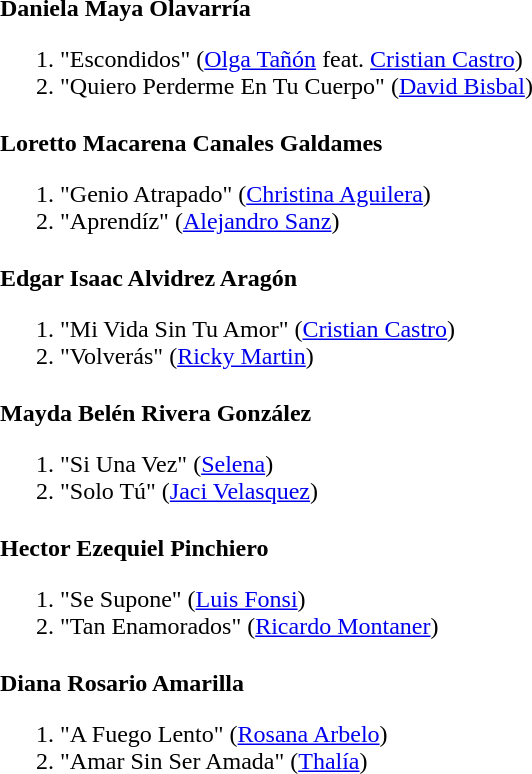<table border="0" cellpadding="0" cellspacing="4" style="margin:0 1em 1em 0; text-align:left;">
<tr>
<td valign="top"></td>
<td valign="top"><strong>Daniela Maya Olavarría</strong><br><ol><li>"Escondidos" (<a href='#'>Olga Tañón</a> feat. <a href='#'>Cristian Castro</a>)</li><li>"Quiero Perderme En Tu Cuerpo" (<a href='#'>David Bisbal</a>)</li></ol></td>
</tr>
<tr>
<td valign="top"></td>
<td valign="top"><strong>Loretto Macarena Canales Galdames</strong><br><ol><li>"Genio Atrapado" (<a href='#'>Christina Aguilera</a>)</li><li>"Aprendíz" (<a href='#'>Alejandro Sanz</a>)</li></ol></td>
</tr>
<tr>
<td valign="top"></td>
<td valign="top"><strong>Edgar Isaac Alvidrez Aragón</strong><br><ol><li>"Mi Vida Sin Tu Amor" (<a href='#'>Cristian Castro</a>)</li><li>"Volverás" (<a href='#'>Ricky Martin</a>)</li></ol></td>
</tr>
<tr>
<td valign="top"></td>
<td valign="top"><strong>Mayda Belén Rivera González</strong><br><ol><li>"Si Una Vez" (<a href='#'>Selena</a>)</li><li>"Solo Tú" (<a href='#'>Jaci Velasquez</a>)</li></ol></td>
</tr>
<tr>
<td valign="top"></td>
<td valign="top"><strong>Hector Ezequiel Pinchiero</strong><br><ol><li>"Se Supone" (<a href='#'>Luis Fonsi</a>)</li><li>"Tan Enamorados" (<a href='#'>Ricardo Montaner</a>)</li></ol></td>
</tr>
<tr>
<td valign="top"></td>
<td valign="top"><strong>Diana Rosario Amarilla</strong><br><ol><li>"A Fuego Lento" (<a href='#'>Rosana Arbelo</a>)</li><li>"Amar Sin Ser Amada" (<a href='#'>Thalía</a>)</li></ol></td>
</tr>
</table>
